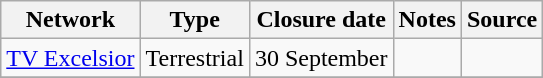<table class="wikitable sortable">
<tr>
<th>Network</th>
<th>Type</th>
<th>Closure date</th>
<th>Notes</th>
<th>Source</th>
</tr>
<tr>
<td><a href='#'>TV Excelsior</a></td>
<td>Terrestrial</td>
<td>30 September</td>
<td></td>
<td></td>
</tr>
<tr>
</tr>
</table>
